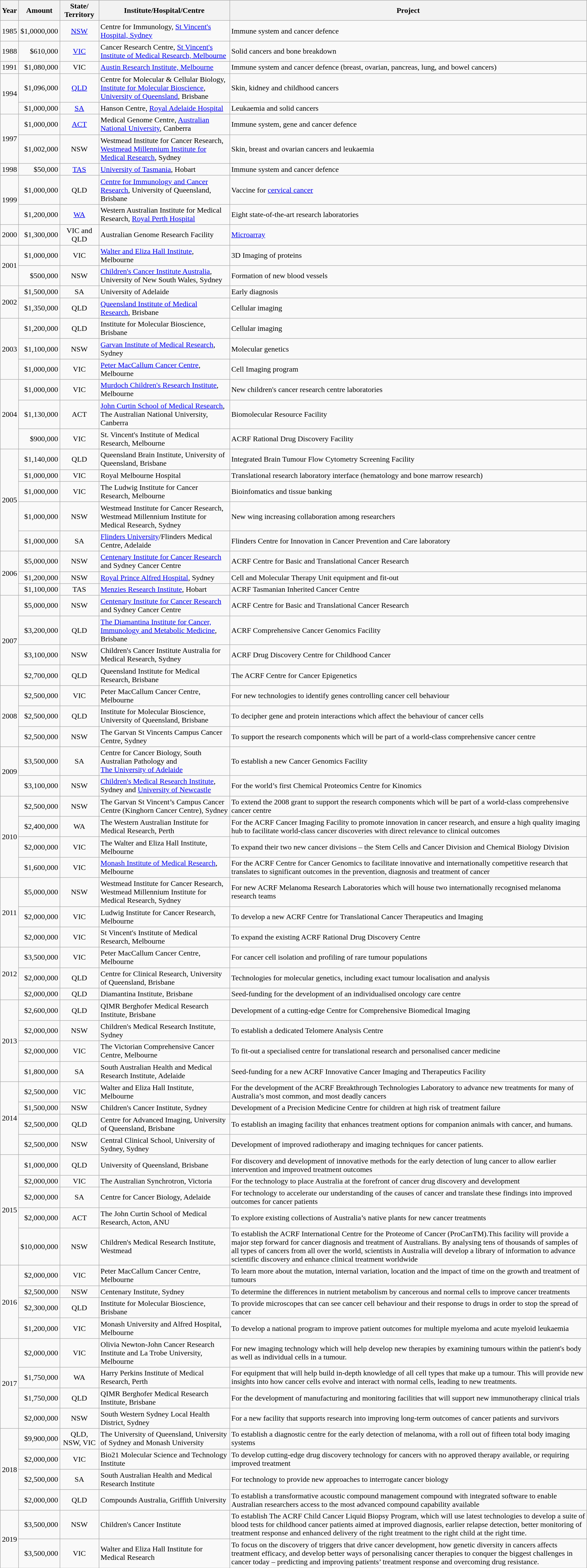<table class="wikitable">
<tr>
<th>Year</th>
<th>Amount</th>
<th>State/<br>Territory</th>
<th>Institute/Hospital/Centre</th>
<th>Project</th>
</tr>
<tr>
<td align="center">1985</td>
<td align="right">$1,0000,000</td>
<td align="center"><a href='#'>NSW</a></td>
<td>Centre for Immunology, <a href='#'>St Vincent's Hospital, Sydney</a></td>
<td>Immune system and cancer defence</td>
</tr>
<tr>
<td align="center">1988</td>
<td align="right">$610,000</td>
<td align="center"><a href='#'>VIC</a></td>
<td>Cancer Research Centre, <a href='#'>St Vincent's Institute of Medical Research, Melbourne</a></td>
<td>Solid cancers and bone breakdown</td>
</tr>
<tr>
<td align="center">1991</td>
<td align="right">$1,080,000</td>
<td align="center">VIC</td>
<td><a href='#'>Austin Research Institute, Melbourne</a></td>
<td>Immune system and cancer defence (breast, ovarian, pancreas, lung, and bowel cancers)</td>
</tr>
<tr>
<td rowspan=2 align="center">1994</td>
<td align="right">$1,096,000</td>
<td align="center"><a href='#'>QLD</a></td>
<td>Centre for Molecular & Cellular Biology, <a href='#'>Institute for Molecular Bioscience</a>,<br><a href='#'>University of Queensland</a>, Brisbane</td>
<td>Skin, kidney and childhood cancers</td>
</tr>
<tr>
<td align="right">$1,000,000</td>
<td align="center"><a href='#'>SA</a></td>
<td>Hanson Centre, <a href='#'>Royal Adelaide Hospital</a></td>
<td>Leukaemia and solid cancers</td>
</tr>
<tr>
<td rowspan=2 align="center">1997</td>
<td align="right">$1,000,000</td>
<td align="center"><a href='#'>ACT</a></td>
<td>Medical Genome Centre, <a href='#'>Australian National University</a>, Canberra</td>
<td>Immune system, gene and cancer defence</td>
</tr>
<tr>
<td align="right">$1,002,000</td>
<td align="center">NSW</td>
<td>Westmead Institute for Cancer Research,<br><a href='#'>Westmead Millennium Institute for Medical Research</a>, Sydney</td>
<td>Skin, breast and ovarian cancers and leukaemia</td>
</tr>
<tr>
<td align="center">1998</td>
<td align="right">$50,000</td>
<td align="center"><a href='#'>TAS</a></td>
<td><a href='#'>University of Tasmania</a>, Hobart</td>
<td>Immune system and cancer defence</td>
</tr>
<tr>
<td rowspan=2 align="center">1999</td>
<td align="right">$1,000,000</td>
<td align="center">QLD</td>
<td><a href='#'>Centre for Immunology and Cancer Research</a>, University of Queensland, Brisbane</td>
<td>Vaccine for <a href='#'>cervical cancer</a></td>
</tr>
<tr>
<td align="right">$1,200,000</td>
<td align="center"><a href='#'>WA</a></td>
<td>Western Australian Institute for Medical Research, <a href='#'>Royal Perth Hospital</a></td>
<td>Eight state-of-the-art research laboratories</td>
</tr>
<tr>
<td align="center">2000</td>
<td align="right">$1,300,000</td>
<td align="center">VIC and<br>QLD</td>
<td>Australian Genome Research Facility</td>
<td><a href='#'>Microarray</a></td>
</tr>
<tr>
<td rowspan=2 align="center">2001</td>
<td align="right">$1,000,000</td>
<td align="center">VIC</td>
<td><a href='#'>Walter and Eliza Hall Institute</a>, Melbourne</td>
<td>3D Imaging of proteins</td>
</tr>
<tr>
<td align="right">$500,000</td>
<td align="center">NSW</td>
<td><a href='#'>Children's Cancer Institute Australia</a>, University of New South Wales, Sydney</td>
<td>Formation of new blood vessels</td>
</tr>
<tr>
<td rowspan=2 align="center">2002</td>
<td align="right">$1,500,000</td>
<td align="center">SA</td>
<td>University of Adelaide</td>
<td>Early diagnosis</td>
</tr>
<tr>
<td align="right">$1,350,000</td>
<td align="center">QLD</td>
<td><a href='#'>Queensland Institute of Medical Research</a>, Brisbane</td>
<td>Cellular imaging</td>
</tr>
<tr>
<td rowspan=3 align="center">2003</td>
<td align="right">$1,200,000</td>
<td align="center">QLD</td>
<td>Institute for Molecular Bioscience, Brisbane</td>
<td>Cellular imaging</td>
</tr>
<tr>
<td align="right">$1,100,000</td>
<td align="center">NSW</td>
<td><a href='#'>Garvan Institute of Medical Research</a>, Sydney</td>
<td>Molecular genetics</td>
</tr>
<tr>
<td align="right">$1,000,000</td>
<td align="center">VIC</td>
<td><a href='#'>Peter MacCallum Cancer Centre</a>, Melbourne</td>
<td>Cell Imaging program</td>
</tr>
<tr>
<td rowspan=3 align="center">2004</td>
<td align="right">$1,000,000</td>
<td align="center">VIC</td>
<td><a href='#'>Murdoch Children's Research Institute</a>, Melbourne</td>
<td>New children's cancer research centre laboratories</td>
</tr>
<tr>
<td align="right">$1,130,000</td>
<td align="center">ACT</td>
<td><a href='#'>John Curtin School of Medical Research</a>, The Australian National University, Canberra</td>
<td>Biomolecular Resource Facility</td>
</tr>
<tr>
<td align="right">$900,000</td>
<td align="center">VIC</td>
<td>St. Vincent's Institute of Medical Research, Melbourne</td>
<td>ACRF Rational Drug Discovery Facility</td>
</tr>
<tr>
<td rowspan=5 align="center">2005</td>
<td align="right">$1,140,000</td>
<td align="center">QLD</td>
<td>Queensland Brain Institute, University of Queensland, Brisbane</td>
<td>Integrated Brain Tumour Flow Cytometry Screening Facility</td>
</tr>
<tr>
<td align="right">$1,000,000</td>
<td align="center">VIC</td>
<td>Royal Melbourne Hospital</td>
<td>Translational research laboratory interface (hematology and bone marrow research)</td>
</tr>
<tr>
<td align="right">$1,000,000</td>
<td align="center">VIC</td>
<td>The Ludwig Institute for Cancer Research, Melbourne</td>
<td>Bioinfomatics and tissue banking</td>
</tr>
<tr>
<td align="right">$1,000,000</td>
<td align="center">NSW</td>
<td>Westmead Institute for Cancer Research,<br>Westmead Millennium Institute for Medical Research, Sydney</td>
<td>New wing increasing collaboration among researchers</td>
</tr>
<tr>
<td align="right">$1,000,000</td>
<td align="center">SA</td>
<td><a href='#'>Flinders University</a>/Flinders Medical Centre, Adelaide</td>
<td>Flinders Centre for Innovation in Cancer Prevention and Care laboratory</td>
</tr>
<tr>
<td rowspan=3 align="center">2006</td>
<td align="right">$5,000,000</td>
<td align="center">NSW</td>
<td><a href='#'>Centenary Institute for Cancer Research</a> and Sydney Cancer Centre</td>
<td>ACRF Centre for Basic and Translational Cancer Research</td>
</tr>
<tr>
<td align="right">$1,200,000</td>
<td align="center">NSW</td>
<td><a href='#'>Royal Prince Alfred Hospital</a>, Sydney</td>
<td>Cell and Molecular Therapy Unit equipment and fit-out</td>
</tr>
<tr>
<td align="right">$1,100,000</td>
<td align="center">TAS</td>
<td><a href='#'>Menzies Research Institute</a>, Hobart</td>
<td>ACRF Tasmanian Inherited Cancer Centre</td>
</tr>
<tr>
<td rowspan=4 align="center">2007</td>
<td align="right">$5,000,000</td>
<td align="center">NSW</td>
<td><a href='#'>Centenary Institute for Cancer Research</a> and Sydney Cancer Centre</td>
<td>ACRF Centre for Basic and Translational Cancer Research</td>
</tr>
<tr>
<td align="right">$3,200,000</td>
<td align="center">QLD</td>
<td><a href='#'>The Diamantina Institute for Cancer, Immunology and Metabolic Medicine</a>, Brisbane</td>
<td>ACRF Comprehensive Cancer Genomics Facility</td>
</tr>
<tr>
<td align="right">$3,100,000</td>
<td align="center">NSW</td>
<td>Children's Cancer Institute Australia for Medical Research, Sydney</td>
<td>ACRF Drug Discovery Centre for Childhood Cancer</td>
</tr>
<tr>
<td align="right">$2,700,000</td>
<td align="center">QLD</td>
<td>Queensland Institute for Medical Research, Brisbane</td>
<td>The ACRF Centre for Cancer Epigenetics</td>
</tr>
<tr>
<td rowspan=3 align="center">2008</td>
<td align="right">$2,500,000</td>
<td align="center">VIC</td>
<td>Peter MacCallum Cancer Centre, Melbourne</td>
<td>For new technologies to identify genes controlling cancer cell behaviour</td>
</tr>
<tr>
<td align="right">$2,500,000</td>
<td align="center">QLD</td>
<td>Institute for Molecular Bioscience, University of Queensland, Brisbane</td>
<td>To decipher gene and protein interactions which affect the behaviour of cancer cells</td>
</tr>
<tr>
<td align="right">$2,500,000</td>
<td align="center">NSW</td>
<td>The Garvan St Vincents Campus Cancer Centre, Sydney</td>
<td>To support the research components which will be part of a world-class comprehensive cancer centre</td>
</tr>
<tr>
<td rowspan=2 align="center">2009</td>
<td align="right">$3,500,000</td>
<td align="center">SA</td>
<td>Centre for Cancer Biology, South Australian Pathology and<br><a href='#'>The University of Adelaide</a></td>
<td>To establish a new Cancer Genomics Facility</td>
</tr>
<tr>
<td align="right">$3,100,000</td>
<td align="center">NSW</td>
<td><a href='#'>Children's Medical Research Institute</a>, Sydney and <a href='#'>University of Newcastle</a></td>
<td>For the world’s first Chemical Proteomics Centre for Kinomics</td>
</tr>
<tr>
<td rowspan=4 align="center">2010</td>
<td align="right">$2,500,000</td>
<td align="center">NSW</td>
<td>The Garvan St Vincent’s Campus Cancer Centre (Kinghorn Cancer Centre), Sydney</td>
<td>To extend the 2008 grant to support the research components which will be part of a world-class comprehensive cancer centre</td>
</tr>
<tr>
<td align="right">$2,400,000</td>
<td align="center">WA</td>
<td>The Western Australian Institute for Medical Research, Perth</td>
<td>For the ACRF Cancer Imaging Facility to promote innovation in cancer research, and ensure a high quality imaging hub to facilitate world-class cancer discoveries with direct relevance to clinical outcomes</td>
</tr>
<tr>
<td align="right">$2,000,000</td>
<td align="center">VIC</td>
<td>The Walter and Eliza Hall Institute, Melbourne</td>
<td>To expand their two new cancer divisions – the Stem Cells and Cancer Division and Chemical Biology Division</td>
</tr>
<tr>
<td align="right">$1,600,000</td>
<td align="center">VIC</td>
<td><a href='#'>Monash Institute of Medical Research</a>, Melbourne</td>
<td>For the ACRF Centre for Cancer Genomics to facilitate innovative and internationally competitive research that translates to significant outcomes in the prevention, diagnosis and treatment of cancer</td>
</tr>
<tr>
<td rowspan=3 align="center">2011</td>
<td align="right">$5,000,000</td>
<td align="center">NSW</td>
<td>Westmead Institute for Cancer Research,<br>Westmead Millennium Institute for Medical Research, Sydney</td>
<td>For new ACRF Melanoma Research Laboratories which will house two internationally recognised melanoma research teams</td>
</tr>
<tr>
<td align="right">$2,000,000</td>
<td align="center">VIC</td>
<td>Ludwig Institute for Cancer Research, Melbourne</td>
<td>To develop a new ACRF Centre for Translational Cancer Therapeutics and Imaging</td>
</tr>
<tr>
<td align="right">$2,000,000</td>
<td align="center">VIC</td>
<td>St Vincent's Institute of Medical Research, Melbourne</td>
<td>To expand the existing ACRF Rational Drug Discovery Centre</td>
</tr>
<tr>
<td rowspan=3 align="center">2012</td>
<td align="right">$3,500,000</td>
<td align="center">VIC</td>
<td>Peter MacCallum Cancer Centre, Melbourne</td>
<td>For cancer cell isolation and profiling of rare tumour populations</td>
</tr>
<tr>
<td align="right">$2,000,000</td>
<td align="center">QLD</td>
<td>Centre for Clinical Research, University of Queensland, Brisbane</td>
<td>Technologies for molecular genetics, including exact tumour localisation and analysis</td>
</tr>
<tr>
<td align="right">$2,000,000</td>
<td align="center">QLD</td>
<td>Diamantina Institute, Brisbane</td>
<td>Seed-funding for the development of an individualised oncology care centre</td>
</tr>
<tr>
<td rowspan=4 align="center">2013</td>
<td align="right">$2,600,000</td>
<td align="center">QLD</td>
<td>QIMR Berghofer Medical Research Institute, Brisbane</td>
<td>Development of a cutting-edge Centre for Comprehensive Biomedical Imaging</td>
</tr>
<tr>
<td align="right">$2,000,000</td>
<td align="center">NSW</td>
<td>Children's Medical Research Institute, Sydney</td>
<td>To establish a dedicated Telomere Analysis Centre</td>
</tr>
<tr>
<td align="right">$2,000,000</td>
<td align="center">VIC</td>
<td>The Victorian Comprehensive Cancer Centre, Melbourne</td>
<td>To fit-out a specialised centre for translational research and personalised cancer medicine</td>
</tr>
<tr>
<td align="right">$1,800,000</td>
<td align="center">SA</td>
<td>South Australian Health and Medical Research Institute, Adelaide</td>
<td>Seed-funding for a new ACRF Innovative Cancer Imaging and Therapeutics Facility</td>
</tr>
<tr>
<td rowspan=4 align="center">2014</td>
<td align="right">$2,500,000</td>
<td align="center">VIC</td>
<td>Walter and Eliza Hall Institute, Melbourne</td>
<td>For the development of the ACRF Breakthrough Technologies Laboratory to advance new treatments for many of Australia’s most common, and most deadly cancers</td>
</tr>
<tr>
<td align="right">$1,500,000</td>
<td align="center">NSW</td>
<td>Children's Cancer Institute, Sydney</td>
<td>Development of a Precision Medicine Centre for children at high risk of treatment failure</td>
</tr>
<tr>
<td align="right">$2,500,000</td>
<td align="center">QLD</td>
<td>Centre for Advanced Imaging, University of Queensland, Brisbane</td>
<td>To establish an imaging facility that enhances treatment options for companion animals with cancer, and humans.</td>
</tr>
<tr>
<td align="right">$2,500,000</td>
<td align="center">NSW</td>
<td>Central Clinical School, University of Sydney, Sydney</td>
<td>Development of improved radiotherapy and imaging techniques for cancer patients.</td>
</tr>
<tr>
<td rowspan=5 align="center">2015</td>
<td align="right">$1,000,000</td>
<td align="center">QLD</td>
<td>University of Queensland, Brisbane</td>
<td>For discovery and development of innovative methods for the early detection of lung cancer to allow earlier intervention and improved treatment outcomes</td>
</tr>
<tr>
<td align="right">$2,000,000</td>
<td align="center">VIC</td>
<td>The Australian Synchrotron, Victoria</td>
<td>For the technology to place Australia at the forefront of cancer drug discovery and development</td>
</tr>
<tr>
<td align="right">$2,000,000</td>
<td align="center">SA</td>
<td>Centre for Cancer Biology, Adelaide</td>
<td>For technology to accelerate our understanding of the causes of cancer and translate these findings into improved outcomes for cancer patients</td>
</tr>
<tr>
<td align="right">$2,000,000</td>
<td align="center">ACT</td>
<td>The John Curtin School of Medical Research, Acton, ANU</td>
<td>To explore existing collections of Australia’s native plants for new cancer treatments</td>
</tr>
<tr>
<td align="right">$10,000,000</td>
<td align="center">NSW</td>
<td>Children's Medical Research Institute, Westmead</td>
<td>To establish the ACRF International Centre for the Proteome of Cancer (ProCanTM).This facility will provide a major step forward for cancer diagnosis and treatment of Australians. By analysing tens of thousands of samples of all types of cancers from all over the world, scientists in Australia will develop a library of information to advance scientific discovery and enhance clinical treatment worldwide</td>
</tr>
<tr>
<td rowspan=4 align="center">2016</td>
<td align="right">$2,000,000</td>
<td align="center">VIC</td>
<td>Peter MacCallum Cancer Centre, Melbourne</td>
<td>To learn more about the mutation, internal variation, location and the impact of time on the growth and treatment of tumours</td>
</tr>
<tr>
<td align="right">$2,500,000</td>
<td align="center">NSW</td>
<td>Centenary Institute, Sydney</td>
<td>To determine the differences in nutrient metabolism by cancerous and normal cells to improve cancer treatments</td>
</tr>
<tr>
<td align="right">$2,300,000</td>
<td align="center">QLD</td>
<td>Institute for Molecular Bioscience, Brisbane</td>
<td>To provide microscopes that can see cancer cell behaviour and their response to drugs in order to stop the spread of cancer</td>
</tr>
<tr>
<td align="right">$1,200,000</td>
<td align="center">VIC</td>
<td>Monash University and Alfred Hospital, Melbourne</td>
<td>To develop a national program to improve patient outcomes for multiple myeloma and acute myeloid leukaemia</td>
</tr>
<tr>
<td rowspan=4 align="center">2017</td>
<td align="right">$2,000,000</td>
<td align="center">VIC</td>
<td>Olivia Newton-John Cancer Research Institute and La Trobe University, Melbourne</td>
<td>For new imaging technology which will help develop new therapies by examining tumours within the patient's body as well as individual cells in a tumour.</td>
</tr>
<tr>
<td align="right">$1,750,000</td>
<td align="center">WA</td>
<td>Harry Perkins Institute of Medical Research, Perth</td>
<td>For equipment that will help build in-depth knowledge of all cell types that make up a tumour. This will provide new insights into how cancer cells evolve and interact with normal cells, leading to new treatments.</td>
</tr>
<tr>
<td align="right">$1,750,000</td>
<td align="center">QLD</td>
<td>QIMR Berghofer Medical Research Institute, Brisbane</td>
<td>For the development of manufacturing and monitoring facilities that will support new immunotherapy clinical trials</td>
</tr>
<tr>
<td align="right">$2,000,000</td>
<td align="center">NSW</td>
<td>South Western Sydney Local Health District, Sydney</td>
<td>For a new facility that supports research into improving long-term outcomes of cancer patients and survivors</td>
</tr>
<tr>
<td rowspan=4 align="center">2018</td>
<td align="right">$9,900,000</td>
<td align="center">QLD, NSW, VIC</td>
<td>The University of Queensland, University of Sydney and Monash University</td>
<td>To establish a diagnostic centre for the early detection of melanoma, with a roll out of fifteen total body imaging systems</td>
</tr>
<tr>
<td align="right">$2,000,000</td>
<td align="center">VIC</td>
<td>Bio21 Molecular Science and Technology Institute</td>
<td>To develop cutting-edge drug discovery technology for cancers with no approved therapy available, or requiring improved treatment</td>
</tr>
<tr>
<td align="right">$2,500,000</td>
<td align="center">SA</td>
<td>South Australian Health and Medical Research Institute</td>
<td>For technology to provide new approaches to interrogate cancer biology</td>
</tr>
<tr>
<td align="right">$2,000,000</td>
<td align="center">QLD</td>
<td>Compounds Australia, Griffith University</td>
<td>To establish a transformative acoustic compound management compound with integrated software to enable Australian researchers access to the most advanced compound capability available</td>
</tr>
<tr>
<td rowspan=2 align="center">2019</td>
<td align="right">$3,500,000</td>
<td align="center">NSW</td>
<td>Children's Cancer Institute</td>
<td>To establish The ACRF Child Cancer Liquid Biopsy Program, which will use latest technologies to develop a suite of blood tests for childhood cancer patients aimed at improved diagnosis, earlier relapse detection, better monitoring of treatment response and enhanced delivery of the right treatment to the right child at the right time.</td>
</tr>
<tr>
<td align="right">$3,500,000</td>
<td align="center">VIC</td>
<td>Walter and Eliza Hall Institute for Medical Research</td>
<td>To focus on the discovery of triggers that drive cancer development, how genetic diversity in cancers affects treatment efficacy, and develop better ways of personalising cancer therapies to conquer the biggest challenges in cancer today – predicting and improving patients’ treatment response and overcoming drug resistance.</td>
</tr>
</table>
